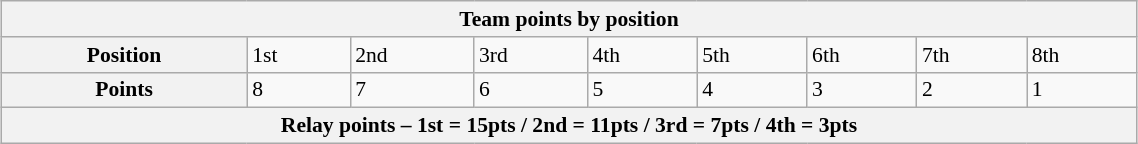<table class="wikitable" style="margin:0.5em auto; font-size:90%;position:relative;" width=60%>
<tr>
<th colspan=9>Team points by position</th>
</tr>
<tr>
<th>Position</th>
<td>1st</td>
<td>2nd</td>
<td>3rd</td>
<td>4th</td>
<td>5th</td>
<td>6th</td>
<td>7th</td>
<td>8th</td>
</tr>
<tr>
<th>Points</th>
<td>8</td>
<td>7</td>
<td>6</td>
<td>5</td>
<td>4</td>
<td>3</td>
<td>2</td>
<td>1</td>
</tr>
<tr>
<th colspan=9>Relay points – 1st = 15pts / 2nd = 11pts / 3rd = 7pts / 4th = 3pts</th>
</tr>
</table>
